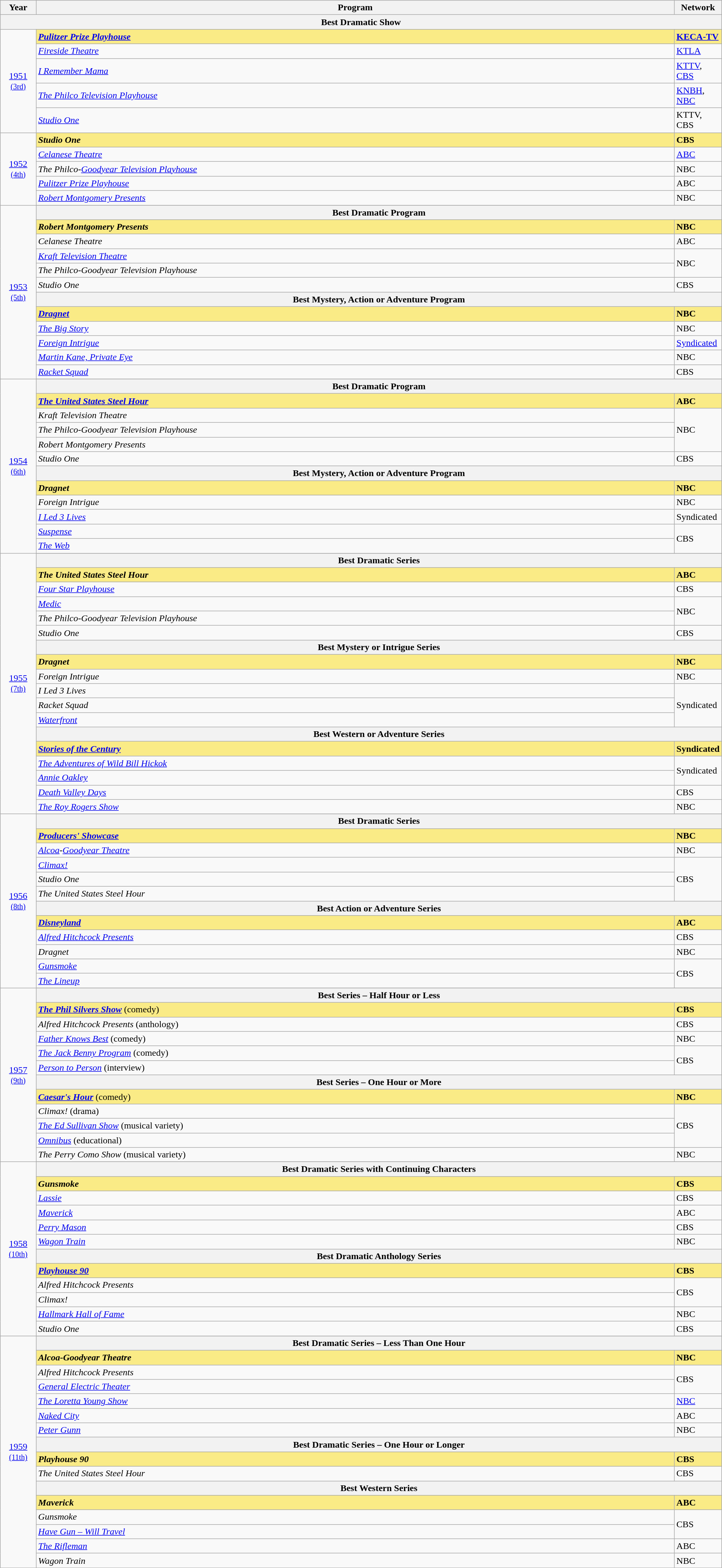<table class="wikitable" style="width:100%">
<tr>
<th width="5%">Year</th>
<th width="90%">Program</th>
<th width="5%">Network</th>
</tr>
<tr>
<th colspan="5">Best Dramatic Show</th>
</tr>
<tr>
<td rowspan="5" style="text-align:center"><a href='#'>1951</a><br><small><a href='#'>(3rd)</a></small></td>
<td style="background:#FAEB86;"><strong><em><a href='#'>Pulitzer Prize Playhouse</a></em></strong></td>
<td style="background:#FAEB86;"><strong><a href='#'>KECA-TV</a></strong></td>
</tr>
<tr>
<td><em><a href='#'>Fireside Theatre</a></em></td>
<td><a href='#'>KTLA</a></td>
</tr>
<tr>
<td><em><a href='#'>I Remember Mama</a></em></td>
<td><a href='#'>KTTV</a>, <a href='#'>CBS</a></td>
</tr>
<tr>
<td><em><a href='#'>The Philco Television Playhouse</a></em></td>
<td><a href='#'>KNBH</a>, <a href='#'>NBC</a></td>
</tr>
<tr>
<td><em><a href='#'>Studio One</a></em></td>
<td>KTTV, CBS</td>
</tr>
<tr>
<td rowspan="5" style="text-align:center"><a href='#'>1952</a><br><small><a href='#'>(4th)</a></small><br></td>
<td style="background:#FAEB86;"><strong><em>Studio One</em></strong></td>
<td style="background:#FAEB86;"><strong>CBS</strong></td>
</tr>
<tr>
<td><em><a href='#'>Celanese Theatre</a></em></td>
<td><a href='#'>ABC</a></td>
</tr>
<tr>
<td><em>The Philco-<a href='#'>Goodyear Television Playhouse</a></em></td>
<td>NBC</td>
</tr>
<tr>
<td><em><a href='#'>Pulitzer Prize Playhouse</a></em></td>
<td>ABC</td>
</tr>
<tr>
<td><em><a href='#'>Robert Montgomery Presents</a></em></td>
<td>NBC</td>
</tr>
<tr>
<td rowspan=13 style="text-align:center"><a href='#'>1953</a><br><small><a href='#'>(5th)</a></small><br></td>
</tr>
<tr>
<th colspan="6">Best Dramatic Program</th>
</tr>
<tr style="background:#FAEB86;">
<td><strong><em>Robert Montgomery Presents</em></strong></td>
<td><strong>NBC</strong></td>
</tr>
<tr>
<td><em>Celanese Theatre</em></td>
<td>ABC</td>
</tr>
<tr>
<td><em><a href='#'>Kraft Television Theatre</a></em></td>
<td rowspan="2">NBC</td>
</tr>
<tr>
<td><em>The Philco-Goodyear Television Playhouse</em></td>
</tr>
<tr>
<td><em>Studio One</em></td>
<td>CBS</td>
</tr>
<tr>
<th colspan="6">Best Mystery, Action or Adventure Program</th>
</tr>
<tr style="background:#FAEB86;">
<td><strong><em><a href='#'>Dragnet</a></em></strong></td>
<td><strong>NBC</strong></td>
</tr>
<tr>
<td><em><a href='#'>The Big Story</a></em></td>
<td>NBC</td>
</tr>
<tr>
<td><em><a href='#'>Foreign Intrigue</a></em></td>
<td><a href='#'>Syndicated</a></td>
</tr>
<tr>
<td><em><a href='#'>Martin Kane, Private Eye</a></em></td>
<td>NBC</td>
</tr>
<tr>
<td><em><a href='#'>Racket Squad</a></em></td>
<td>CBS</td>
</tr>
<tr>
<td rowspan=13 style="text-align:center"><a href='#'>1954</a><br><small><a href='#'>(6th)</a></small><br></td>
</tr>
<tr>
<th colspan="6">Best Dramatic Program</th>
</tr>
<tr style="background:#FAEB86;">
<td><strong><em><a href='#'>The United States Steel Hour</a></em></strong></td>
<td><strong>ABC</strong></td>
</tr>
<tr>
<td><em>Kraft Television Theatre</em></td>
<td rowspan="3">NBC</td>
</tr>
<tr>
<td><em>The Philco-Goodyear Television Playhouse</em></td>
</tr>
<tr>
<td><em>Robert Montgomery Presents</em></td>
</tr>
<tr>
<td><em>Studio One</em></td>
<td>CBS</td>
</tr>
<tr>
<th colspan="6">Best Mystery, Action or Adventure Program</th>
</tr>
<tr style="background:#FAEB86;">
<td><strong><em>Dragnet</em></strong></td>
<td><strong>NBC</strong></td>
</tr>
<tr>
<td><em>Foreign Intrigue</em></td>
<td>NBC</td>
</tr>
<tr>
<td><em><a href='#'>I Led 3 Lives</a></em></td>
<td>Syndicated</td>
</tr>
<tr>
<td><em><a href='#'>Suspense</a></em></td>
<td rowspan=2>CBS</td>
</tr>
<tr>
<td><em><a href='#'>The Web</a></em></td>
</tr>
<tr>
<td rowspan=19 style="text-align:center"><a href='#'>1955</a><br><small><a href='#'>(7th)</a></small><br></td>
</tr>
<tr>
<th colspan="6">Best Dramatic Series</th>
</tr>
<tr style="background:#FAEB86;">
<td><strong><em>The United States Steel Hour</em></strong></td>
<td><strong>ABC</strong></td>
</tr>
<tr>
<td><em><a href='#'>Four Star Playhouse</a></em></td>
<td>CBS</td>
</tr>
<tr>
<td><em><a href='#'>Medic</a></em></td>
<td rowspan="2">NBC</td>
</tr>
<tr>
<td><em>The Philco-Goodyear Television Playhouse</em></td>
</tr>
<tr>
<td><em>Studio One</em></td>
<td>CBS</td>
</tr>
<tr>
<th colspan="6">Best Mystery or Intrigue Series</th>
</tr>
<tr style="background:#FAEB86;">
<td><strong><em>Dragnet</em></strong></td>
<td><strong>NBC</strong></td>
</tr>
<tr>
<td><em>Foreign Intrigue</em></td>
<td>NBC</td>
</tr>
<tr>
<td><em>I Led 3 Lives</em></td>
<td rowspan=3>Syndicated</td>
</tr>
<tr>
<td><em>Racket Squad</em></td>
</tr>
<tr>
<td><em><a href='#'>Waterfront</a></em></td>
</tr>
<tr>
<th colspan="6">Best Western or Adventure Series</th>
</tr>
<tr style="background:#FAEB86;">
<td><strong><em><a href='#'>Stories of the Century</a></em></strong></td>
<td><strong>Syndicated</strong></td>
</tr>
<tr>
<td><em><a href='#'>The Adventures of Wild Bill Hickok</a></em></td>
<td rowspan=2>Syndicated</td>
</tr>
<tr>
<td><em><a href='#'>Annie Oakley</a></em></td>
</tr>
<tr>
<td><em><a href='#'>Death Valley Days</a></em></td>
<td>CBS</td>
</tr>
<tr>
<td><em><a href='#'>The Roy Rogers Show</a></em></td>
<td>NBC</td>
</tr>
<tr>
<td rowspan=13 style="text-align:center"><a href='#'>1956</a><br><small><a href='#'>(8th)</a></small><br></td>
</tr>
<tr>
<th colspan="6">Best Dramatic Series</th>
</tr>
<tr style="background:#FAEB86;">
<td><strong><em><a href='#'>Producers' Showcase</a></em></strong></td>
<td><strong>NBC</strong></td>
</tr>
<tr>
<td><em><a href='#'>Alcoa</a>-<a href='#'>Goodyear Theatre</a></em></td>
<td>NBC</td>
</tr>
<tr>
<td><em><a href='#'>Climax!</a></em></td>
<td rowspan="3">CBS</td>
</tr>
<tr>
<td><em>Studio One</em></td>
</tr>
<tr>
<td><em>The United States Steel Hour</em></td>
</tr>
<tr>
<th colspan="6">Best Action or Adventure Series</th>
</tr>
<tr style="background:#FAEB86;">
<td><strong><em><a href='#'>Disneyland</a></em></strong></td>
<td style="background:#FAEB86;"><strong>ABC</strong></td>
</tr>
<tr>
<td><em><a href='#'>Alfred Hitchcock Presents</a></em></td>
<td>CBS</td>
</tr>
<tr>
<td><em>Dragnet</em></td>
<td>NBC</td>
</tr>
<tr>
<td><em><a href='#'>Gunsmoke</a></em></td>
<td rowspan=2>CBS</td>
</tr>
<tr>
<td><em><a href='#'>The Lineup</a></em></td>
</tr>
<tr>
<td rowspan=13 style="text-align:center"><a href='#'>1957</a><br><small><a href='#'>(9th)</a></small><br></td>
</tr>
<tr>
<th colspan="6">Best Series – Half Hour or Less</th>
</tr>
<tr style="background:#FAEB86;">
<td><strong><em><a href='#'>The Phil Silvers Show</a></em></strong> (comedy)</td>
<td style="background:#FAEB86;"><strong>CBS</strong></td>
</tr>
<tr>
<td><em>Alfred Hitchcock Presents</em> (anthology)</td>
<td>CBS</td>
</tr>
<tr>
<td><em><a href='#'>Father Knows Best</a></em> (comedy)</td>
<td>NBC</td>
</tr>
<tr>
<td><em><a href='#'>The Jack Benny Program</a></em> (comedy)</td>
<td rowspan=2>CBS</td>
</tr>
<tr>
<td><em><a href='#'>Person to Person</a></em> (interview)</td>
</tr>
<tr>
<th colspan="6">Best Series – One Hour or More</th>
</tr>
<tr style="background:#FAEB86;">
<td><strong><em><a href='#'>Caesar's Hour</a></em></strong> (comedy)</td>
<td style="background:#FAEB86;"><strong>NBC</strong></td>
</tr>
<tr>
<td><em>Climax!</em> (drama)</td>
<td rowspan="3">CBS</td>
</tr>
<tr>
<td><em><a href='#'>The Ed Sullivan Show</a></em> (musical variety)</td>
</tr>
<tr>
<td><em><a href='#'>Omnibus</a></em> (educational)</td>
</tr>
<tr>
<td><em>The Perry Como Show</em> (musical variety)</td>
<td>NBC</td>
</tr>
<tr>
<td rowspan=13 style="text-align:center"><a href='#'>1958</a><br><small><a href='#'>(10th)</a></small><br></td>
</tr>
<tr>
<th colspan="6">Best Dramatic Series with Continuing Characters</th>
</tr>
<tr style="background:#FAEB86;">
<td><strong><em>Gunsmoke</em></strong></td>
<td style="background:#FAEB86;"><strong>CBS</strong></td>
</tr>
<tr>
<td><em><a href='#'>Lassie</a></em></td>
<td>CBS</td>
</tr>
<tr>
<td><em><a href='#'>Maverick</a></em></td>
<td>ABC</td>
</tr>
<tr>
<td><em><a href='#'>Perry Mason</a></em></td>
<td>CBS</td>
</tr>
<tr>
<td><em><a href='#'>Wagon Train</a></em></td>
<td>NBC</td>
</tr>
<tr>
<th colspan="6">Best Dramatic Anthology Series</th>
</tr>
<tr style="background:#FAEB86;">
<td><strong><em><a href='#'>Playhouse 90</a></em></strong></td>
<td style="background:#FAEB86;"><strong>CBS</strong></td>
</tr>
<tr>
<td><em>Alfred Hitchcock Presents</em></td>
<td rowspan="2">CBS</td>
</tr>
<tr>
<td><em>Climax!</em></td>
</tr>
<tr>
<td><em><a href='#'>Hallmark Hall of Fame</a></em></td>
<td>NBC</td>
</tr>
<tr>
<td><em>Studio One</em></td>
<td>CBS</td>
</tr>
<tr>
<td rowspan=17 style="text-align:center"><a href='#'>1959</a><br><small><a href='#'>(11th)</a></small><br></td>
</tr>
<tr>
<th colspan="6">Best Dramatic Series – Less Than One Hour</th>
</tr>
<tr>
<td style="background:#FAEB86;"><strong><em>Alcoa-Goodyear Theatre</em></strong></td>
<td style="background:#FAEB86;"><strong>NBC</strong></td>
</tr>
<tr>
<td><em>Alfred Hitchcock Presents</em></td>
<td rowspan="2">CBS</td>
</tr>
<tr>
<td><em><a href='#'>General Electric Theater</a></em></td>
</tr>
<tr>
<td><em><a href='#'>The Loretta Young Show</a></em></td>
<td><a href='#'>NBC</a></td>
</tr>
<tr>
<td><em><a href='#'>Naked City</a></em></td>
<td>ABC</td>
</tr>
<tr>
<td><em><a href='#'>Peter Gunn</a></em></td>
<td>NBC</td>
</tr>
<tr>
<th colspan="6">Best Dramatic Series – One Hour or Longer</th>
</tr>
<tr style="background:#FAEB86;">
<td><strong><em>Playhouse 90</em></strong></td>
<td style="background:#FAEB86;"><strong>CBS</strong></td>
</tr>
<tr>
<td><em>The United States Steel Hour</em></td>
<td>CBS</td>
</tr>
<tr>
<th colspan="6">Best Western Series</th>
</tr>
<tr style="background:#FAEB86;">
<td><strong><em>Maverick</em></strong></td>
<td><strong>ABC</strong></td>
</tr>
<tr>
<td><em>Gunsmoke</em></td>
<td rowspan=2>CBS</td>
</tr>
<tr>
<td><em><a href='#'>Have Gun – Will Travel</a></em></td>
</tr>
<tr>
<td><em><a href='#'>The Rifleman</a></em></td>
<td>ABC</td>
</tr>
<tr>
<td><em>Wagon Train</em></td>
<td>NBC</td>
</tr>
</table>
